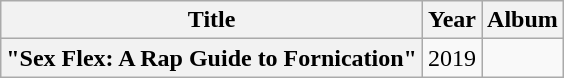<table class="wikitable plainrowheaders" style="text-align:center;">
<tr>
<th>Title</th>
<th>Year</th>
<th>Album</th>
</tr>
<tr>
<th scope="row">"Sex Flex: A Rap Guide to Fornication"<br></th>
<td>2019</td>
<td></td>
</tr>
</table>
